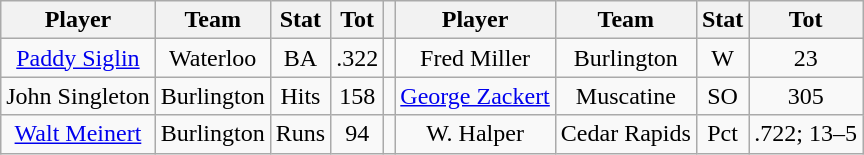<table class="wikitable" style="text-align:center">
<tr>
<th>Player</th>
<th>Team</th>
<th>Stat</th>
<th>Tot</th>
<th></th>
<th>Player</th>
<th>Team</th>
<th>Stat</th>
<th>Tot</th>
</tr>
<tr>
<td><a href='#'>Paddy Siglin</a></td>
<td>Waterloo</td>
<td>BA</td>
<td>.322</td>
<td></td>
<td>Fred Miller</td>
<td>Burlington</td>
<td>W</td>
<td>23</td>
</tr>
<tr>
<td>John Singleton</td>
<td>Burlington</td>
<td>Hits</td>
<td>158</td>
<td></td>
<td><a href='#'>George Zackert</a></td>
<td>Muscatine</td>
<td>SO</td>
<td>305</td>
</tr>
<tr>
<td><a href='#'>Walt Meinert</a></td>
<td>Burlington</td>
<td>Runs</td>
<td>94</td>
<td></td>
<td>W. Halper</td>
<td>Cedar Rapids</td>
<td>Pct</td>
<td>.722; 13–5</td>
</tr>
</table>
